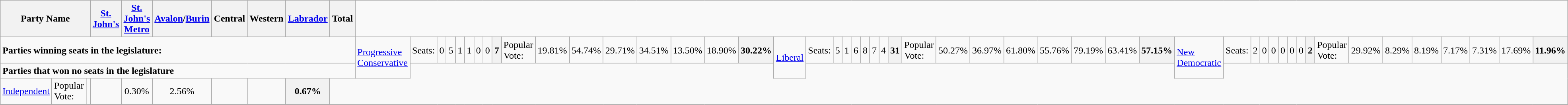<table class="wikitable">
<tr>
<th style="text-align:center;" colspan="3">Party Name</th>
<th style="text-align:center;"><a href='#'>St. John's</a></th>
<th style="text-align:center;"><a href='#'>St. John's Metro</a></th>
<th style="text-align:center;"><a href='#'>Avalon</a>/<a href='#'>Burin</a></th>
<th style="text-align:center;">Central</th>
<th style="text-align:center;">Western</th>
<th style="text-align:center;"><a href='#'>Labrador</a></th>
<th style="text-align:center;">Total</th>
</tr>
<tr>
<td colspan=10><strong>Parties winning seats in the legislature:</strong><br></td>
<td rowspan="2"><a href='#'>Progressive Conservative</a></td>
<td>Seats:</td>
<td style="text-align:center;">0</td>
<td style="text-align:center;">5</td>
<td style="text-align:center;">1</td>
<td style="text-align:center;">1</td>
<td style="text-align:center;">0</td>
<td style="text-align:center;">0</td>
<th style="text-align:center;">7<br></th>
<td>Popular Vote:</td>
<td style="text-align:center;">19.81%</td>
<td style="text-align:center;">54.74%</td>
<td style="text-align:center;">29.71%</td>
<td style="text-align:center;">34.51%</td>
<td style="text-align:center;">13.50%</td>
<td style="text-align:center;">18.90%</td>
<th style="text-align:center;">30.22%<br></th>
<td rowspan="2"><a href='#'>Liberal</a></td>
<td>Seats:</td>
<td style="text-align:center;">5</td>
<td style="text-align:center;">1</td>
<td style="text-align:center;">6</td>
<td style="text-align:center;">8</td>
<td style="text-align:center;">7</td>
<td style="text-align:center;">4</td>
<th style="text-align:center;">31<br></th>
<td>Popular Vote:</td>
<td style="text-align:center;">50.27%</td>
<td style="text-align:center;">36.97%</td>
<td style="text-align:center;">61.80%</td>
<td style="text-align:center;">55.76%</td>
<td style="text-align:center;">79.19%</td>
<td style="text-align:center;">63.41%</td>
<th style="text-align:center;">57.15%<br></th>
<td rowspan="2"><a href='#'>New Democratic</a></td>
<td>Seats:</td>
<td style="text-align:center;">2</td>
<td style="text-align:center;">0</td>
<td style="text-align:center;">0</td>
<td style="text-align:center;">0</td>
<td style="text-align:center;">0</td>
<td style="text-align:center;">0</td>
<th style="text-align:center;">2<br></th>
<td>Popular Vote:</td>
<td style="text-align:center;">29.92%</td>
<td style="text-align:center;">8.29%</td>
<td style="text-align:center;">8.19%</td>
<td style="text-align:center;">7.17%</td>
<td style="text-align:center;">7.31%</td>
<td style="text-align:center;">17.69%</td>
<th style="text-align:center;">11.96%</th>
</tr>
<tr>
<td colspan="10"><strong>Parties that won no seats in the legislature</strong></td>
</tr>
<tr>
<td><a href='#'>Independent</a></td>
<td>Popular Vote:</td>
<td style="text-align:center;"></td>
<td style="text-align:center;"></td>
<td style="text-align:center;">0.30%</td>
<td style="text-align:center;">2.56%</td>
<td style="text-align:center;"></td>
<td style="text-align:center;"></td>
<th style="text-align:center;">0.67%</th>
</tr>
<tr>
</tr>
</table>
